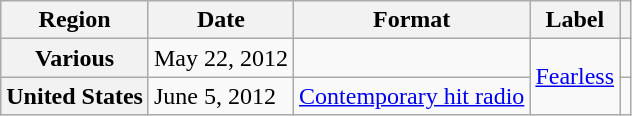<table class="wikitable plainrowheaders">
<tr>
<th scope="col">Region</th>
<th scope="col">Date</th>
<th scope="col">Format</th>
<th scope="col">Label</th>
<th scope="col"></th>
</tr>
<tr>
<th scope="row">Various</th>
<td>May 22, 2012</td>
<td></td>
<td rowspan="2"><a href='#'>Fearless</a></td>
<td></td>
</tr>
<tr>
<th scope="row">United States</th>
<td>June 5, 2012</td>
<td><a href='#'>Contemporary hit radio</a></td>
<td></td>
</tr>
</table>
